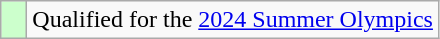<table class="wikitable" style="text-align: left;">
<tr>
<td width=10px bgcolor=#ccffcc></td>
<td>Qualified for the <a href='#'>2024 Summer Olympics</a></td>
</tr>
</table>
